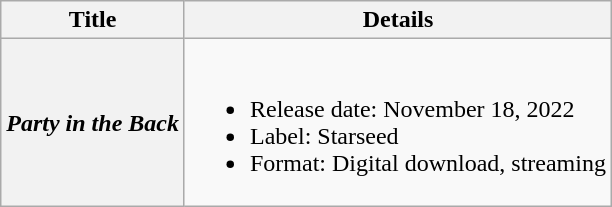<table class="wikitable plainrowheaders">
<tr>
<th scope="col">Title</th>
<th scope="col">Details</th>
</tr>
<tr>
<th scope="row"><em>Party in the Back</em></th>
<td><br><ul><li>Release date: November 18, 2022</li><li>Label: Starseed</li><li>Format: Digital download, streaming</li></ul></td>
</tr>
</table>
